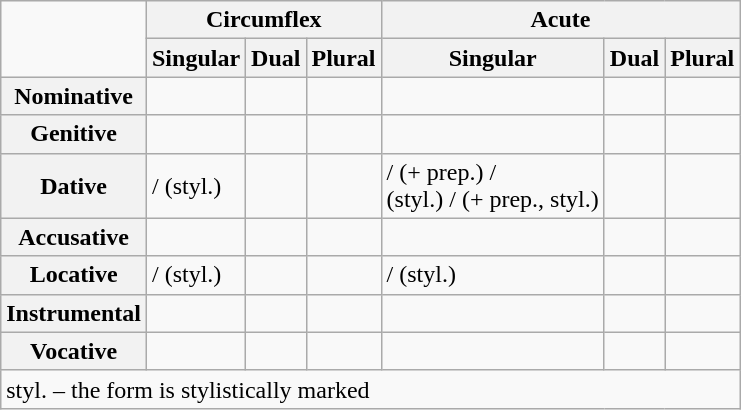<table class="wikitable">
<tr>
<td rowspan="2"></td>
<th colspan="3">Circumflex</th>
<th colspan="3">Acute</th>
</tr>
<tr>
<th>Singular</th>
<th>Dual</th>
<th>Plural</th>
<th>Singular</th>
<th>Dual</th>
<th>Plural</th>
</tr>
<tr>
<th>Nominative</th>
<td></td>
<td></td>
<td></td>
<td></td>
<td></td>
<td></td>
</tr>
<tr>
<th>Genitive</th>
<td></td>
<td></td>
<td></td>
<td></td>
<td></td>
<td></td>
</tr>
<tr>
<th>Dative</th>
<td> /  (styl.)</td>
<td></td>
<td></td>
<td> /  (+ prep.) /<br> (styl.) /  (+ prep., styl.)</td>
<td></td>
<td></td>
</tr>
<tr>
<th>Accusative</th>
<td></td>
<td></td>
<td></td>
<td></td>
<td></td>
<td></td>
</tr>
<tr>
<th>Locative</th>
<td> /  (styl.)</td>
<td></td>
<td></td>
<td> /  (styl.)</td>
<td></td>
<td></td>
</tr>
<tr>
<th>Instrumental</th>
<td></td>
<td></td>
<td></td>
<td></td>
<td></td>
<td></td>
</tr>
<tr>
<th>Vocative</th>
<td></td>
<td></td>
<td></td>
<td></td>
<td></td>
<td></td>
</tr>
<tr>
<td colspan="7">styl. – the form is stylistically marked</td>
</tr>
</table>
